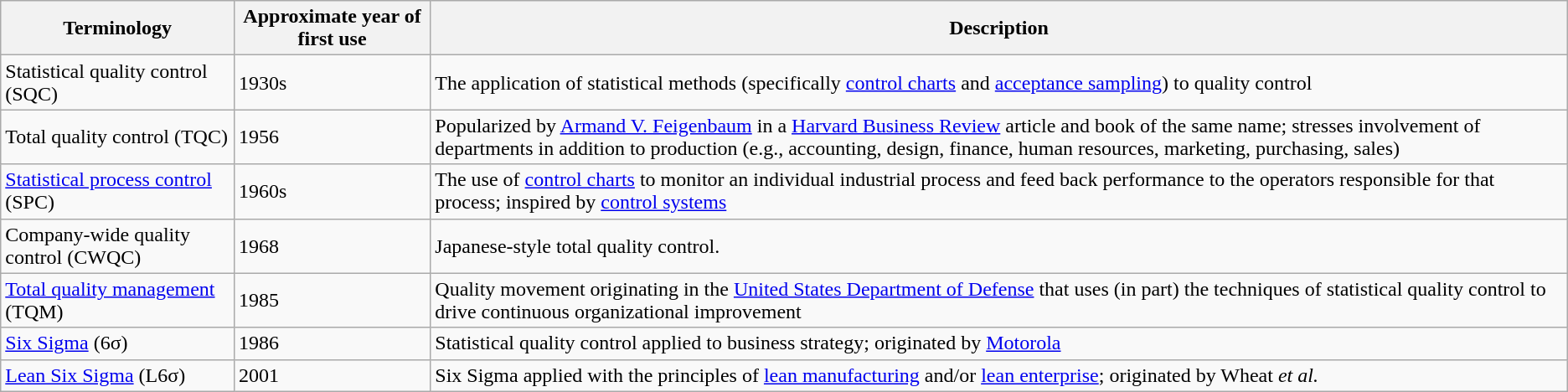<table class="wikitable">
<tr>
<th>Terminology</th>
<th>Approximate year of first use</th>
<th>Description</th>
</tr>
<tr>
<td>Statistical quality control (SQC)</td>
<td>1930s</td>
<td>The application of statistical methods (specifically <a href='#'>control charts</a> and <a href='#'>acceptance sampling</a>) to quality control</td>
</tr>
<tr>
<td>Total quality control (TQC)</td>
<td>1956</td>
<td>Popularized by <a href='#'>Armand V. Feigenbaum</a> in a <a href='#'>Harvard Business Review</a> article and book of the same name; stresses involvement of departments in addition to production (e.g., accounting, design, finance, human resources, marketing, purchasing, sales)</td>
</tr>
<tr>
<td><a href='#'>Statistical process control</a> (SPC)</td>
<td>1960s</td>
<td>The use of <a href='#'>control charts</a> to monitor an individual industrial process and feed back performance to the operators responsible for that process; inspired by <a href='#'>control systems</a></td>
</tr>
<tr>
<td>Company-wide quality control (CWQC)</td>
<td>1968</td>
<td>Japanese-style total quality control.</td>
</tr>
<tr>
<td><a href='#'>Total quality management</a> (TQM)</td>
<td>1985</td>
<td>Quality movement originating in the <a href='#'>United States Department of Defense</a> that uses (in part) the techniques of statistical quality control to drive continuous organizational improvement</td>
</tr>
<tr>
<td><a href='#'>Six Sigma</a> (6σ)</td>
<td>1986</td>
<td>Statistical quality control applied to business strategy; originated by <a href='#'>Motorola</a></td>
</tr>
<tr>
<td><a href='#'>Lean Six Sigma</a> (L6σ)</td>
<td>2001</td>
<td>Six Sigma applied with the principles of <a href='#'>lean manufacturing</a> and/or <a href='#'>lean enterprise</a>; originated by Wheat <em>et al.</em></td>
</tr>
</table>
